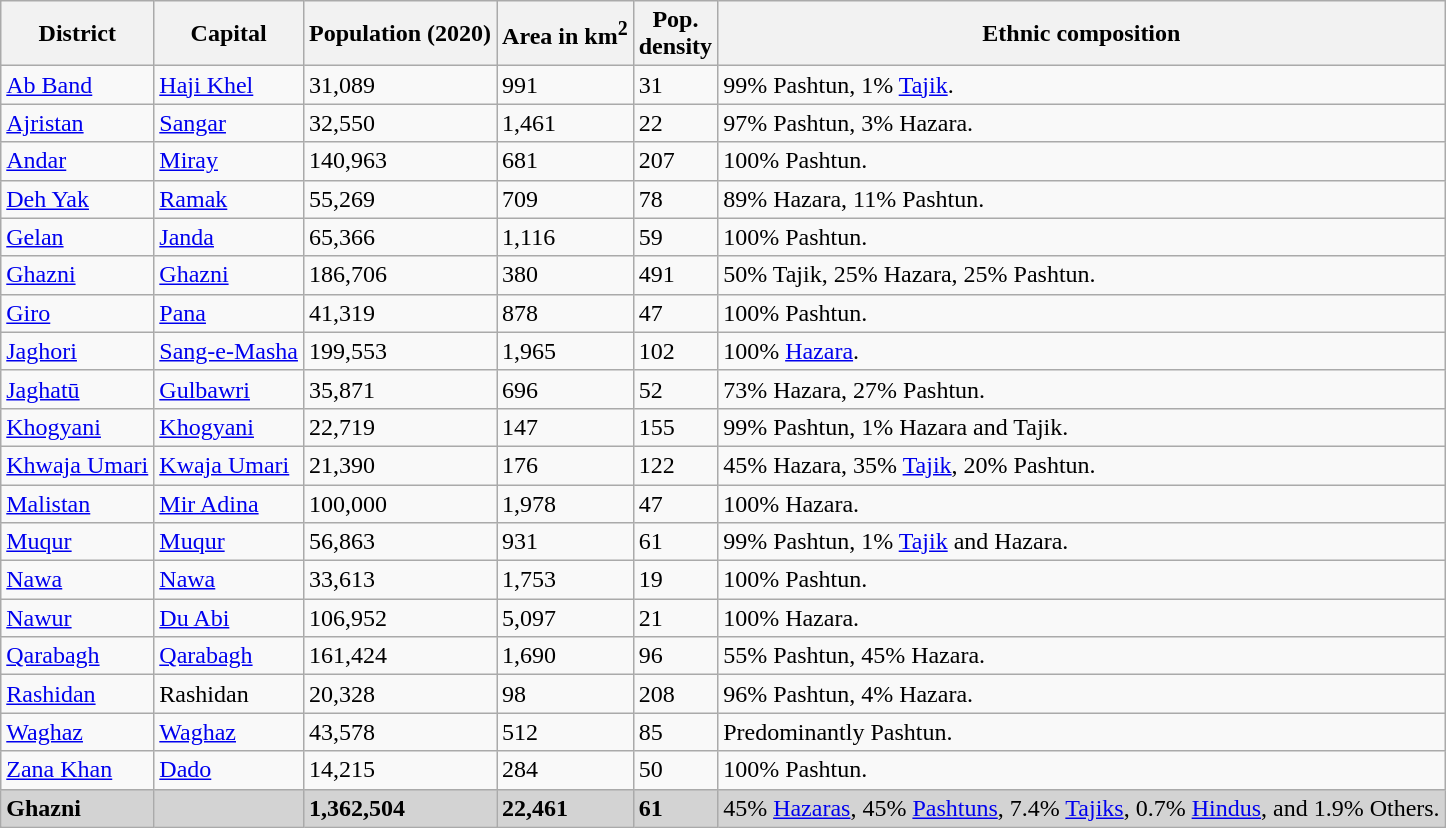<table class="wikitable sortable">
<tr>
<th>District</th>
<th>Capital</th>
<th>Population (2020)</th>
<th>Area in km<sup>2</sup></th>
<th>Pop.<br>density</th>
<th>Ethnic composition</th>
</tr>
<tr>
<td><a href='#'>Ab Band</a></td>
<td><a href='#'>Haji Khel</a></td>
<td>31,089</td>
<td>991</td>
<td>31</td>
<td>99% Pashtun, 1% <a href='#'>Tajik</a>.</td>
</tr>
<tr>
<td><a href='#'>Ajristan</a></td>
<td><a href='#'>Sangar</a></td>
<td>32,550</td>
<td>1,461</td>
<td>22</td>
<td>97% Pashtun, 3% Hazara.</td>
</tr>
<tr>
<td><a href='#'>Andar</a></td>
<td><a href='#'>Miray</a></td>
<td>140,963</td>
<td>681</td>
<td>207</td>
<td>100% Pashtun.</td>
</tr>
<tr>
<td><a href='#'>Deh Yak</a></td>
<td><a href='#'>Ramak</a></td>
<td>55,269</td>
<td>709</td>
<td>78</td>
<td>89% Hazara, 11% Pashtun.</td>
</tr>
<tr>
<td><a href='#'>Gelan</a></td>
<td><a href='#'>Janda</a></td>
<td>65,366</td>
<td>1,116</td>
<td>59</td>
<td>100% Pashtun.</td>
</tr>
<tr>
<td><a href='#'>Ghazni</a></td>
<td><a href='#'>Ghazni</a></td>
<td>186,706</td>
<td>380</td>
<td>491</td>
<td>50% Tajik, 25% Hazara, 25% Pashtun.</td>
</tr>
<tr>
<td><a href='#'>Giro</a></td>
<td><a href='#'>Pana</a></td>
<td>41,319</td>
<td>878</td>
<td>47</td>
<td>100% Pashtun.</td>
</tr>
<tr>
<td><a href='#'>Jaghori</a></td>
<td><a href='#'>Sang-e-Masha</a></td>
<td>199,553</td>
<td>1,965</td>
<td>102</td>
<td>100% <a href='#'>Hazara</a>.</td>
</tr>
<tr>
<td><a href='#'>Jaghatū</a></td>
<td><a href='#'>Gulbawri</a></td>
<td>35,871</td>
<td>696</td>
<td>52</td>
<td>73% Hazara, 27% Pashtun.</td>
</tr>
<tr>
<td><a href='#'>Khogyani</a></td>
<td><a href='#'>Khogyani</a></td>
<td>22,719</td>
<td>147</td>
<td>155</td>
<td>99% Pashtun, 1% Hazara and Tajik.</td>
</tr>
<tr>
<td><a href='#'>Khwaja Umari</a></td>
<td><a href='#'>Kwaja Umari</a></td>
<td>21,390</td>
<td>176</td>
<td>122</td>
<td>45% Hazara, 35% <a href='#'>Tajik</a>, 20% Pashtun.</td>
</tr>
<tr>
<td><a href='#'>Malistan</a></td>
<td><a href='#'>Mir Adina</a></td>
<td>100,000</td>
<td>1,978</td>
<td>47</td>
<td>100% Hazara.</td>
</tr>
<tr>
<td><a href='#'>Muqur</a></td>
<td><a href='#'>Muqur</a></td>
<td>56,863</td>
<td>931</td>
<td>61</td>
<td>99% Pashtun, 1% <a href='#'>Tajik</a> and Hazara.</td>
</tr>
<tr>
<td><a href='#'>Nawa</a></td>
<td><a href='#'>Nawa</a></td>
<td>33,613</td>
<td>1,753</td>
<td>19</td>
<td>100% Pashtun.</td>
</tr>
<tr>
<td><a href='#'>Nawur</a></td>
<td><a href='#'>Du Abi</a></td>
<td>106,952</td>
<td>5,097</td>
<td>21</td>
<td>100% Hazara.</td>
</tr>
<tr>
<td><a href='#'>Qarabagh</a></td>
<td><a href='#'>Qarabagh</a></td>
<td>161,424</td>
<td>1,690</td>
<td>96</td>
<td>55% Pashtun, 45% Hazara.</td>
</tr>
<tr>
<td><a href='#'>Rashidan</a></td>
<td>Rashidan</td>
<td>20,328</td>
<td>98</td>
<td>208</td>
<td>96% Pashtun, 4% Hazara.</td>
</tr>
<tr>
<td><a href='#'>Waghaz</a></td>
<td><a href='#'>Waghaz</a></td>
<td>43,578</td>
<td>512</td>
<td>85</td>
<td>Predominantly Pashtun.</td>
</tr>
<tr>
<td><a href='#'>Zana Khan</a></td>
<td><a href='#'>Dado</a></td>
<td>14,215</td>
<td>284</td>
<td>50</td>
<td>100% Pashtun.</td>
</tr>
<tr bgcolor="#d3d3d3">
<td><strong>Ghazni</strong></td>
<td></td>
<td><strong>1,362,504</strong></td>
<td><strong>22,461</strong></td>
<td><strong>61</strong></td>
<td>45% <a href='#'>Hazaras</a>, 45% <a href='#'>Pashtuns</a>, 7.4% <a href='#'>Tajiks</a>, 0.7% <a href='#'>Hindus</a>, and 1.9% Others.</td>
</tr>
</table>
